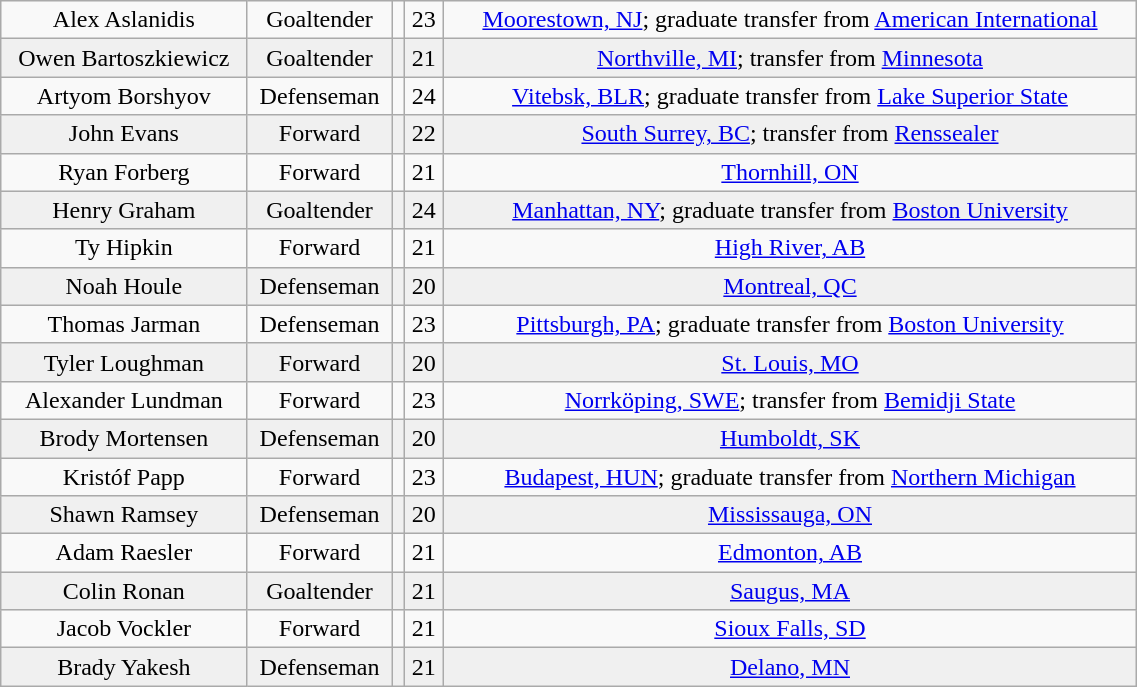<table class="wikitable" width="60%">
<tr align="center" bgcolor="">
<td>Alex Aslanidis</td>
<td>Goaltender</td>
<td></td>
<td>23</td>
<td><a href='#'>Moorestown, NJ</a>; graduate transfer from <a href='#'>American International</a></td>
</tr>
<tr align="center" bgcolor="f0f0f0">
<td>Owen Bartoszkiewicz</td>
<td>Goaltender</td>
<td></td>
<td>21</td>
<td><a href='#'>Northville, MI</a>; transfer from <a href='#'>Minnesota</a></td>
</tr>
<tr align="center" bgcolor="">
<td>Artyom Borshyov</td>
<td>Defenseman</td>
<td></td>
<td>24</td>
<td><a href='#'>Vitebsk, BLR</a>; graduate transfer from <a href='#'>Lake Superior State</a></td>
</tr>
<tr align="center" bgcolor="f0f0f0">
<td>John Evans</td>
<td>Forward</td>
<td></td>
<td>22</td>
<td><a href='#'>South Surrey, BC</a>; transfer from <a href='#'>Renssealer</a></td>
</tr>
<tr align="center" bgcolor="">
<td>Ryan Forberg</td>
<td>Forward</td>
<td></td>
<td>21</td>
<td><a href='#'>Thornhill, ON</a></td>
</tr>
<tr align="center" bgcolor="f0f0f0">
<td>Henry Graham</td>
<td>Goaltender</td>
<td></td>
<td>24</td>
<td><a href='#'>Manhattan, NY</a>; graduate transfer from <a href='#'>Boston University</a></td>
</tr>
<tr align="center" bgcolor="">
<td>Ty Hipkin</td>
<td>Forward</td>
<td></td>
<td>21</td>
<td><a href='#'>High River, AB</a></td>
</tr>
<tr align="center" bgcolor="f0f0f0">
<td>Noah Houle</td>
<td>Defenseman</td>
<td></td>
<td>20</td>
<td><a href='#'>Montreal, QC</a></td>
</tr>
<tr align="center" bgcolor="">
<td>Thomas Jarman</td>
<td>Defenseman</td>
<td></td>
<td>23</td>
<td><a href='#'>Pittsburgh, PA</a>; graduate transfer from <a href='#'>Boston University</a></td>
</tr>
<tr align="center" bgcolor="f0f0f0">
<td>Tyler Loughman</td>
<td>Forward</td>
<td></td>
<td>20</td>
<td><a href='#'>St. Louis, MO</a></td>
</tr>
<tr align="center" bgcolor="">
<td>Alexander Lundman</td>
<td>Forward</td>
<td></td>
<td>23</td>
<td><a href='#'>Norrköping, SWE</a>; transfer from <a href='#'>Bemidji State</a></td>
</tr>
<tr align="center" bgcolor="f0f0f0">
<td>Brody Mortensen</td>
<td>Defenseman</td>
<td></td>
<td>20</td>
<td><a href='#'>Humboldt, SK</a></td>
</tr>
<tr align="center" bgcolor="">
<td>Kristóf Papp</td>
<td>Forward</td>
<td></td>
<td>23</td>
<td><a href='#'>Budapest, HUN</a>; graduate transfer from <a href='#'>Northern Michigan</a></td>
</tr>
<tr align="center" bgcolor="f0f0f0">
<td>Shawn Ramsey</td>
<td>Defenseman</td>
<td></td>
<td>20</td>
<td><a href='#'>Mississauga, ON</a></td>
</tr>
<tr align="center" bgcolor="">
<td>Adam Raesler</td>
<td>Forward</td>
<td></td>
<td>21</td>
<td><a href='#'>Edmonton, AB</a></td>
</tr>
<tr align="center" bgcolor="f0f0f0">
<td>Colin Ronan</td>
<td>Goaltender</td>
<td></td>
<td>21</td>
<td><a href='#'>Saugus, MA</a></td>
</tr>
<tr align="center" bgcolor="">
<td>Jacob Vockler</td>
<td>Forward</td>
<td></td>
<td>21</td>
<td><a href='#'>Sioux Falls, SD</a></td>
</tr>
<tr align="center" bgcolor="f0f0f0">
<td>Brady Yakesh</td>
<td>Defenseman</td>
<td></td>
<td>21</td>
<td><a href='#'>Delano, MN</a></td>
</tr>
</table>
